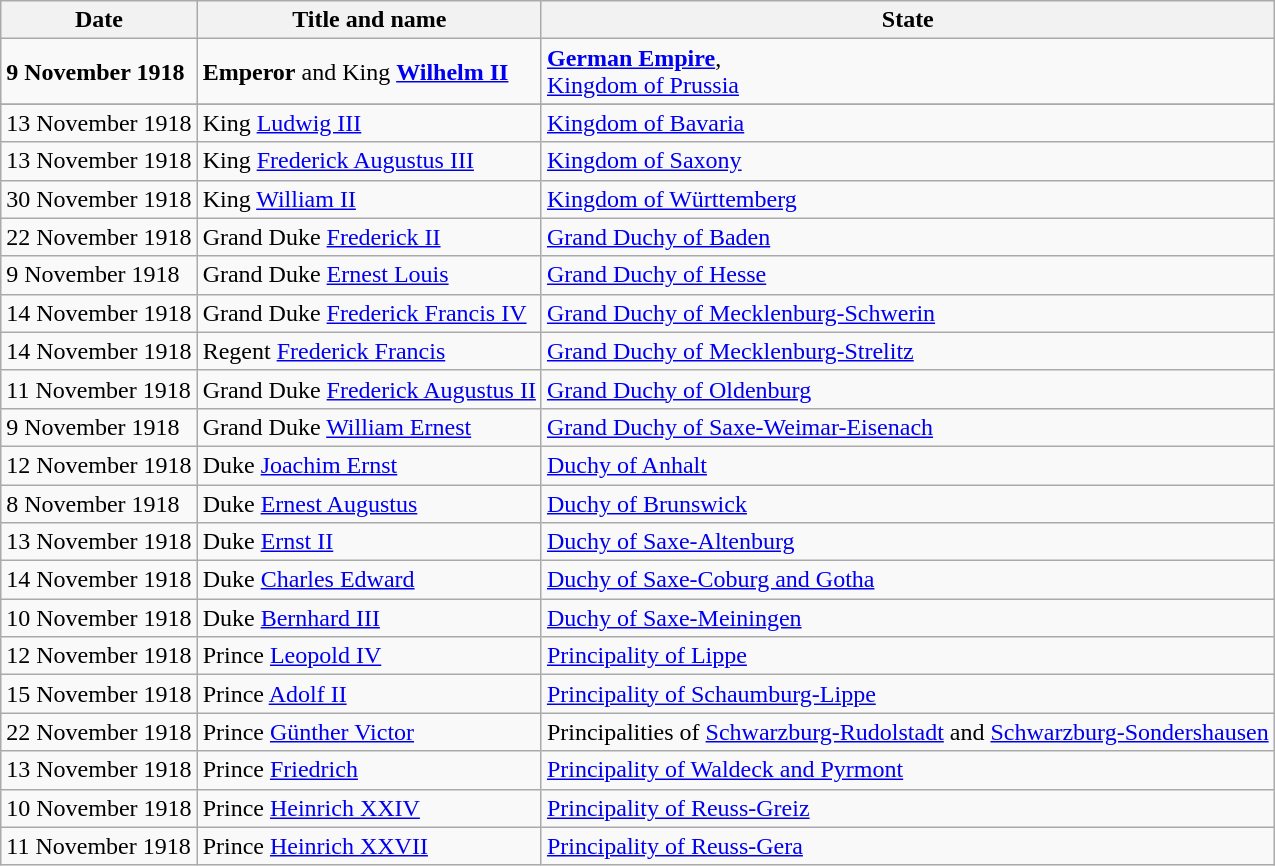<table class="wikitable sortable">
<tr>
<th>Date</th>
<th class="unsortable">Title and name</th>
<th class="unsortable">State</th>
</tr>
<tr>
<td><strong>9 November 1918</strong></td>
<td><strong>Emperor</strong> and King <strong><a href='#'>Wilhelm II</a></strong></td>
<td><strong><a href='#'>German Empire</a></strong>,<br><a href='#'>Kingdom of Prussia</a></td>
</tr>
<tr>
</tr>
<tr>
<td>13 November 1918</td>
<td>King <a href='#'>Ludwig III</a></td>
<td><a href='#'>Kingdom of Bavaria</a></td>
</tr>
<tr>
<td>13 November 1918</td>
<td>King <a href='#'>Frederick Augustus III</a></td>
<td><a href='#'>Kingdom of Saxony</a></td>
</tr>
<tr>
<td>30 November 1918</td>
<td>King <a href='#'>William II</a></td>
<td><a href='#'>Kingdom of Württemberg</a></td>
</tr>
<tr>
<td>22 November 1918</td>
<td>Grand Duke <a href='#'>Frederick II</a></td>
<td><a href='#'>Grand Duchy of Baden</a></td>
</tr>
<tr>
<td>9 November 1918</td>
<td>Grand Duke <a href='#'>Ernest Louis</a></td>
<td><a href='#'>Grand Duchy of Hesse</a></td>
</tr>
<tr>
<td>14 November 1918</td>
<td>Grand Duke <a href='#'>Frederick Francis IV</a></td>
<td><a href='#'>Grand Duchy of Mecklenburg-Schwerin</a></td>
</tr>
<tr>
<td>14 November 1918</td>
<td>Regent <a href='#'>Frederick Francis</a></td>
<td><a href='#'>Grand Duchy of Mecklenburg-Strelitz</a></td>
</tr>
<tr>
<td>11 November 1918</td>
<td>Grand Duke <a href='#'>Frederick Augustus II</a></td>
<td><a href='#'>Grand Duchy of Oldenburg</a></td>
</tr>
<tr>
<td>9 November 1918</td>
<td>Grand Duke <a href='#'>William Ernest</a></td>
<td><a href='#'>Grand Duchy of Saxe-Weimar-Eisenach</a></td>
</tr>
<tr>
<td>12 November 1918</td>
<td>Duke <a href='#'>Joachim Ernst</a></td>
<td><a href='#'>Duchy of Anhalt</a></td>
</tr>
<tr>
<td>8 November 1918</td>
<td>Duke <a href='#'>Ernest Augustus</a></td>
<td><a href='#'>Duchy of Brunswick</a></td>
</tr>
<tr>
<td>13 November 1918</td>
<td>Duke <a href='#'>Ernst II</a></td>
<td><a href='#'>Duchy of Saxe-Altenburg</a></td>
</tr>
<tr>
<td>14 November 1918</td>
<td>Duke <a href='#'>Charles Edward</a></td>
<td><a href='#'>Duchy of Saxe-Coburg and Gotha</a></td>
</tr>
<tr>
<td>10 November 1918</td>
<td>Duke <a href='#'>Bernhard III</a></td>
<td><a href='#'>Duchy of Saxe-Meiningen</a></td>
</tr>
<tr>
<td>12 November 1918</td>
<td>Prince <a href='#'>Leopold IV</a></td>
<td><a href='#'>Principality of Lippe</a></td>
</tr>
<tr>
<td>15 November 1918</td>
<td>Prince <a href='#'>Adolf II</a></td>
<td><a href='#'>Principality of Schaumburg-Lippe</a></td>
</tr>
<tr>
<td>22 November 1918</td>
<td>Prince <a href='#'>Günther Victor</a></td>
<td>Principalities of <a href='#'>Schwarzburg-Rudolstadt</a> and <a href='#'>Schwarzburg-Sondershausen</a></td>
</tr>
<tr>
<td>13 November 1918</td>
<td>Prince <a href='#'>Friedrich</a></td>
<td><a href='#'>Principality of Waldeck and Pyrmont</a></td>
</tr>
<tr>
<td>10 November 1918</td>
<td>Prince <a href='#'>Heinrich XXIV</a></td>
<td><a href='#'>Principality of Reuss-Greiz</a></td>
</tr>
<tr>
<td>11 November 1918</td>
<td>Prince <a href='#'>Heinrich XXVII</a></td>
<td><a href='#'>Principality of Reuss-Gera</a></td>
</tr>
</table>
